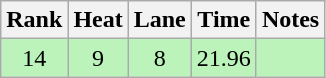<table class="wikitable" style="text-align:center">
<tr>
<th>Rank</th>
<th>Heat</th>
<th>Lane</th>
<th>Time</th>
<th>Notes</th>
</tr>
<tr bgcolor=bbf3bb>
<td>14</td>
<td>9</td>
<td>8</td>
<td>21.96</td>
<td></td>
</tr>
</table>
